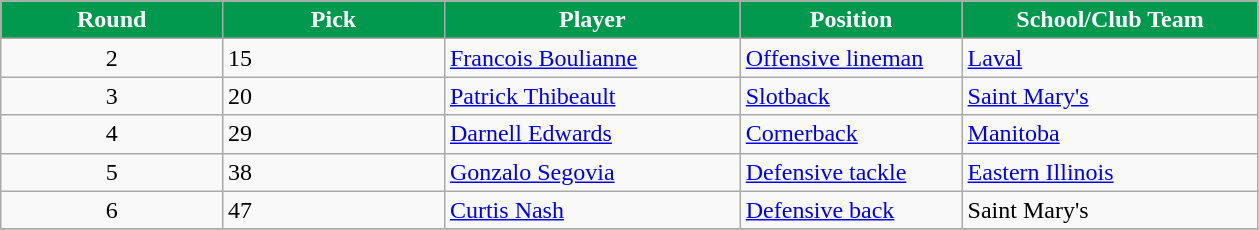<table class="wikitable sortable sortable">
<tr>
<th style="background:#00994D;color:white;" width="15%">Round</th>
<th style="background:#00994D;color:white;" width="15%">Pick</th>
<th style="background:#00994D;color:white;" width="20%">Player</th>
<th style="background:#00994D;color:white;" width="15%">Position</th>
<th style="background:#00994D;color:white;" width="20%">School/Club Team</th>
</tr>
<tr>
<td align=center>2</td>
<td>15</td>
<td><a href='#'>Francois Boulianne</a></td>
<td><a href='#'>Offensive lineman</a></td>
<td><a href='#'>Laval</a></td>
</tr>
<tr>
<td align=center>3</td>
<td>20</td>
<td><a href='#'>Patrick Thibeault</a></td>
<td><a href='#'>Slotback</a></td>
<td><a href='#'>Saint Mary's</a></td>
</tr>
<tr>
<td align=center>4</td>
<td>29</td>
<td><a href='#'>Darnell Edwards</a></td>
<td><a href='#'>Cornerback</a></td>
<td><a href='#'>Manitoba</a></td>
</tr>
<tr>
<td align=center>5</td>
<td>38</td>
<td><a href='#'>Gonzalo Segovia</a></td>
<td><a href='#'>Defensive tackle</a></td>
<td><a href='#'>Eastern Illinois</a></td>
</tr>
<tr>
<td align=center>6</td>
<td>47</td>
<td><a href='#'>Curtis Nash</a></td>
<td><a href='#'>Defensive back</a></td>
<td>Saint Mary's</td>
</tr>
<tr>
</tr>
</table>
